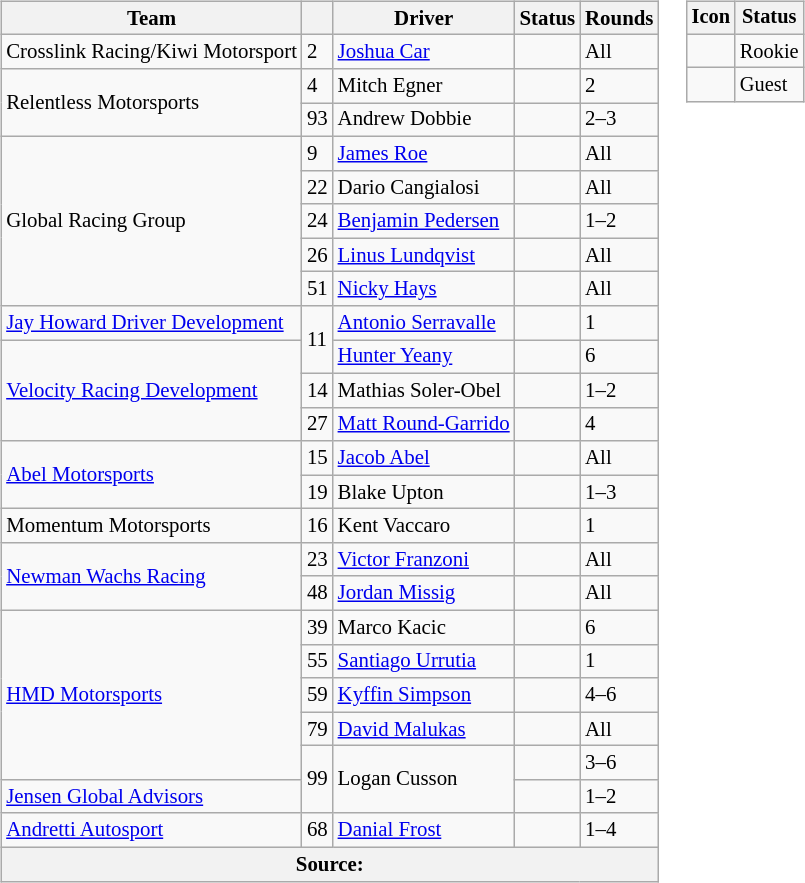<table>
<tr>
<td><br><table class="wikitable" style="font-size: 87%;">
<tr>
<th>Team</th>
<th></th>
<th>Driver</th>
<th>Status</th>
<th>Rounds</th>
</tr>
<tr>
<td> Crosslink Racing/Kiwi Motorsport</td>
<td>2</td>
<td> <a href='#'>Joshua Car</a></td>
<td align=center></td>
<td>All</td>
</tr>
<tr>
<td rowspan="2"> Relentless Motorsports</td>
<td>4</td>
<td> Mitch Egner</td>
<td align=center></td>
<td>2</td>
</tr>
<tr>
<td>93</td>
<td> Andrew Dobbie</td>
<td align=center></td>
<td>2–3</td>
</tr>
<tr>
<td rowspan="5"> Global Racing Group</td>
<td>9</td>
<td> <a href='#'>James Roe</a></td>
<td></td>
<td>All</td>
</tr>
<tr>
<td>22</td>
<td> Dario Cangialosi</td>
<td align=center></td>
<td>All</td>
</tr>
<tr>
<td>24</td>
<td> <a href='#'>Benjamin Pedersen</a></td>
<td></td>
<td>1–2</td>
</tr>
<tr>
<td>26</td>
<td> <a href='#'>Linus Lundqvist</a></td>
<td align=center></td>
<td>All</td>
</tr>
<tr>
<td>51</td>
<td> <a href='#'>Nicky Hays</a></td>
<td align=center></td>
<td>All</td>
</tr>
<tr>
<td> <a href='#'>Jay Howard Driver Development</a></td>
<td rowspan="2">11</td>
<td> <a href='#'>Antonio Serravalle</a></td>
<td align=center></td>
<td>1</td>
</tr>
<tr>
<td rowspan="3"> <a href='#'>Velocity Racing Development</a></td>
<td> <a href='#'>Hunter Yeany</a></td>
<td align=center> </td>
<td>6</td>
</tr>
<tr>
<td>14</td>
<td> Mathias Soler-Obel</td>
<td></td>
<td>1–2</td>
</tr>
<tr>
<td>27</td>
<td> <a href='#'>Matt Round-Garrido</a></td>
<td></td>
<td>4</td>
</tr>
<tr>
<td rowspan="2">  <a href='#'>Abel Motorsports</a></td>
<td>15</td>
<td> <a href='#'>Jacob Abel</a></td>
<td></td>
<td>All</td>
</tr>
<tr>
<td>19</td>
<td> Blake Upton</td>
<td></td>
<td>1–3</td>
</tr>
<tr>
<td> Momentum Motorsports</td>
<td>16</td>
<td> Kent Vaccaro</td>
<td></td>
<td>1</td>
</tr>
<tr>
<td rowspan="2"> <a href='#'>Newman Wachs Racing</a></td>
<td>23</td>
<td> <a href='#'>Victor Franzoni</a></td>
<td align=center></td>
<td>All</td>
</tr>
<tr>
<td>48</td>
<td> <a href='#'>Jordan Missig</a></td>
<td align=center></td>
<td>All</td>
</tr>
<tr>
<td rowspan="5"> <a href='#'>HMD Motorsports</a></td>
<td>39</td>
<td> Marco Kacic</td>
<td></td>
<td>6</td>
</tr>
<tr>
<td>55</td>
<td> <a href='#'>Santiago Urrutia</a></td>
<td align="center"></td>
<td>1</td>
</tr>
<tr>
<td>59</td>
<td> <a href='#'>Kyffin Simpson</a></td>
<td align="center"></td>
<td>4–6</td>
</tr>
<tr>
<td>79</td>
<td> <a href='#'>David Malukas</a></td>
<td align="center"></td>
<td>All</td>
</tr>
<tr>
<td rowspan="2">99</td>
<td rowspan="2"> Logan Cusson</td>
<td></td>
<td>3–6</td>
</tr>
<tr>
<td> <a href='#'>Jensen Global Advisors</a></td>
<td></td>
<td>1–2</td>
</tr>
<tr>
<td> <a href='#'>Andretti Autosport</a></td>
<td>68</td>
<td> <a href='#'>Danial Frost</a></td>
<td align=center></td>
<td>1–4</td>
</tr>
<tr>
<th colspan="5">Source:</th>
</tr>
</table>
</td>
<td valign="top"><br><table class="wikitable" style="font-size: 85%;">
<tr>
<th>Icon</th>
<th>Status</th>
</tr>
<tr>
<td align=center></td>
<td>Rookie</td>
</tr>
<tr>
<td align=center></td>
<td>Guest</td>
</tr>
</table>
</td>
</tr>
</table>
